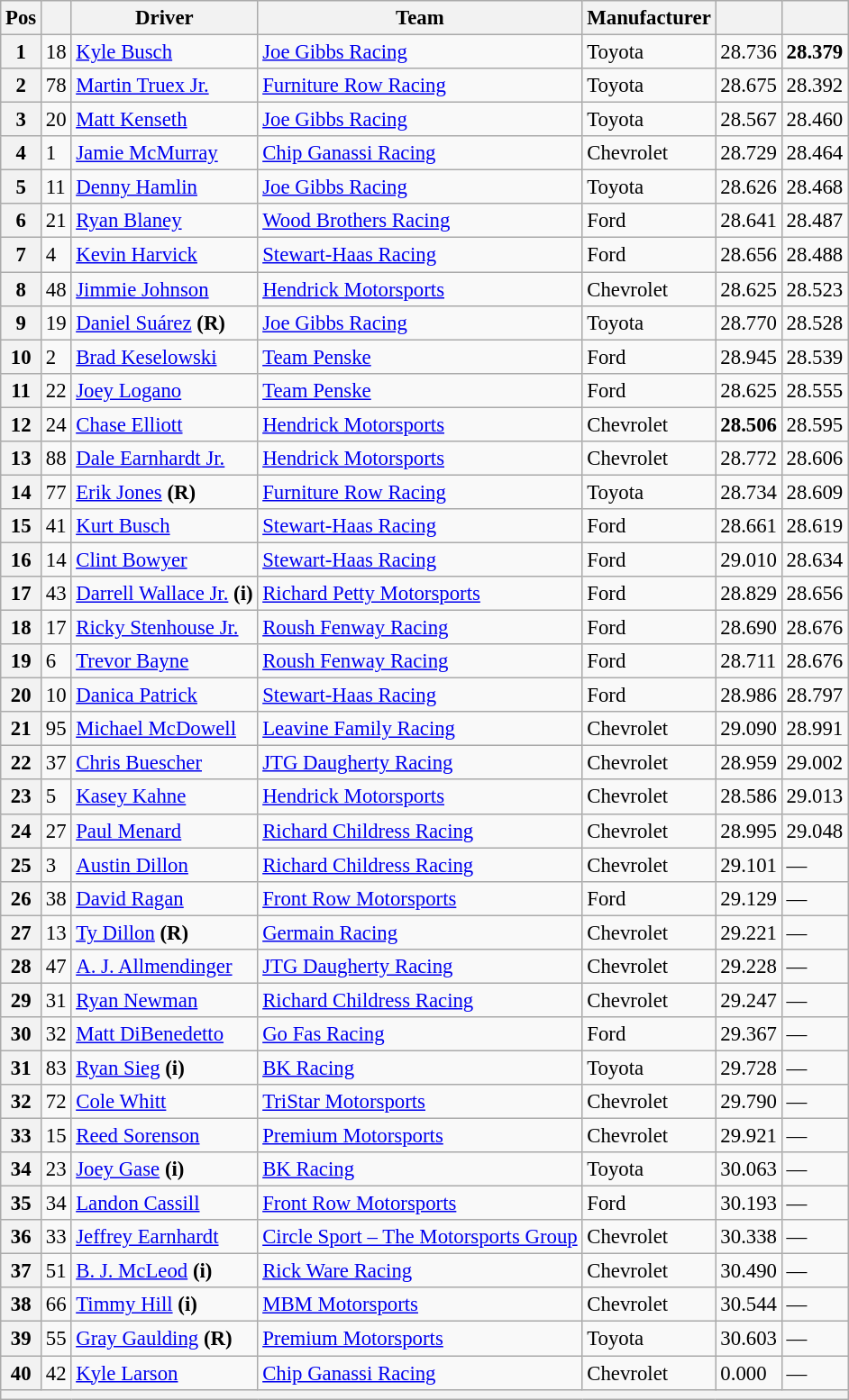<table class="wikitable" style="font-size:95%">
<tr>
<th>Pos</th>
<th></th>
<th>Driver</th>
<th>Team</th>
<th>Manufacturer</th>
<th></th>
<th></th>
</tr>
<tr>
<th>1</th>
<td>18</td>
<td><a href='#'>Kyle Busch</a></td>
<td><a href='#'>Joe Gibbs Racing</a></td>
<td>Toyota</td>
<td>28.736</td>
<td><strong>28.379</strong></td>
</tr>
<tr>
<th>2</th>
<td>78</td>
<td><a href='#'>Martin Truex Jr.</a></td>
<td><a href='#'>Furniture Row Racing</a></td>
<td>Toyota</td>
<td>28.675</td>
<td>28.392</td>
</tr>
<tr>
<th>3</th>
<td>20</td>
<td><a href='#'>Matt Kenseth</a></td>
<td><a href='#'>Joe Gibbs Racing</a></td>
<td>Toyota</td>
<td>28.567</td>
<td>28.460</td>
</tr>
<tr>
<th>4</th>
<td>1</td>
<td><a href='#'>Jamie McMurray</a></td>
<td><a href='#'>Chip Ganassi Racing</a></td>
<td>Chevrolet</td>
<td>28.729</td>
<td>28.464</td>
</tr>
<tr>
<th>5</th>
<td>11</td>
<td><a href='#'>Denny Hamlin</a></td>
<td><a href='#'>Joe Gibbs Racing</a></td>
<td>Toyota</td>
<td>28.626</td>
<td>28.468</td>
</tr>
<tr>
<th>6</th>
<td>21</td>
<td><a href='#'>Ryan Blaney</a></td>
<td><a href='#'>Wood Brothers Racing</a></td>
<td>Ford</td>
<td>28.641</td>
<td>28.487</td>
</tr>
<tr>
<th>7</th>
<td>4</td>
<td><a href='#'>Kevin Harvick</a></td>
<td><a href='#'>Stewart-Haas Racing</a></td>
<td>Ford</td>
<td>28.656</td>
<td>28.488</td>
</tr>
<tr>
<th>8</th>
<td>48</td>
<td><a href='#'>Jimmie Johnson</a></td>
<td><a href='#'>Hendrick Motorsports</a></td>
<td>Chevrolet</td>
<td>28.625</td>
<td>28.523</td>
</tr>
<tr>
<th>9</th>
<td>19</td>
<td><a href='#'>Daniel Suárez</a> <strong>(R)</strong></td>
<td><a href='#'>Joe Gibbs Racing</a></td>
<td>Toyota</td>
<td>28.770</td>
<td>28.528</td>
</tr>
<tr>
<th>10</th>
<td>2</td>
<td><a href='#'>Brad Keselowski</a></td>
<td><a href='#'>Team Penske</a></td>
<td>Ford</td>
<td>28.945</td>
<td>28.539</td>
</tr>
<tr>
<th>11</th>
<td>22</td>
<td><a href='#'>Joey Logano</a></td>
<td><a href='#'>Team Penske</a></td>
<td>Ford</td>
<td>28.625</td>
<td>28.555</td>
</tr>
<tr>
<th>12</th>
<td>24</td>
<td><a href='#'>Chase Elliott</a></td>
<td><a href='#'>Hendrick Motorsports</a></td>
<td>Chevrolet</td>
<td><strong>28.506</strong></td>
<td>28.595</td>
</tr>
<tr>
<th>13</th>
<td>88</td>
<td><a href='#'>Dale Earnhardt Jr.</a></td>
<td><a href='#'>Hendrick Motorsports</a></td>
<td>Chevrolet</td>
<td>28.772</td>
<td>28.606</td>
</tr>
<tr>
<th>14</th>
<td>77</td>
<td><a href='#'>Erik Jones</a> <strong>(R)</strong></td>
<td><a href='#'>Furniture Row Racing</a></td>
<td>Toyota</td>
<td>28.734</td>
<td>28.609</td>
</tr>
<tr>
<th>15</th>
<td>41</td>
<td><a href='#'>Kurt Busch</a></td>
<td><a href='#'>Stewart-Haas Racing</a></td>
<td>Ford</td>
<td>28.661</td>
<td>28.619</td>
</tr>
<tr>
<th>16</th>
<td>14</td>
<td><a href='#'>Clint Bowyer</a></td>
<td><a href='#'>Stewart-Haas Racing</a></td>
<td>Ford</td>
<td>29.010</td>
<td>28.634</td>
</tr>
<tr>
<th>17</th>
<td>43</td>
<td><a href='#'>Darrell Wallace Jr.</a> <strong>(i)</strong></td>
<td><a href='#'>Richard Petty Motorsports</a></td>
<td>Ford</td>
<td>28.829</td>
<td>28.656</td>
</tr>
<tr>
<th>18</th>
<td>17</td>
<td><a href='#'>Ricky Stenhouse Jr.</a></td>
<td><a href='#'>Roush Fenway Racing</a></td>
<td>Ford</td>
<td>28.690</td>
<td>28.676</td>
</tr>
<tr>
<th>19</th>
<td>6</td>
<td><a href='#'>Trevor Bayne</a></td>
<td><a href='#'>Roush Fenway Racing</a></td>
<td>Ford</td>
<td>28.711</td>
<td>28.676</td>
</tr>
<tr>
<th>20</th>
<td>10</td>
<td><a href='#'>Danica Patrick</a></td>
<td><a href='#'>Stewart-Haas Racing</a></td>
<td>Ford</td>
<td>28.986</td>
<td>28.797</td>
</tr>
<tr>
<th>21</th>
<td>95</td>
<td><a href='#'>Michael McDowell</a></td>
<td><a href='#'>Leavine Family Racing</a></td>
<td>Chevrolet</td>
<td>29.090</td>
<td>28.991</td>
</tr>
<tr>
<th>22</th>
<td>37</td>
<td><a href='#'>Chris Buescher</a></td>
<td><a href='#'>JTG Daugherty Racing</a></td>
<td>Chevrolet</td>
<td>28.959</td>
<td>29.002</td>
</tr>
<tr>
<th>23</th>
<td>5</td>
<td><a href='#'>Kasey Kahne</a></td>
<td><a href='#'>Hendrick Motorsports</a></td>
<td>Chevrolet</td>
<td>28.586</td>
<td>29.013</td>
</tr>
<tr>
<th>24</th>
<td>27</td>
<td><a href='#'>Paul Menard</a></td>
<td><a href='#'>Richard Childress Racing</a></td>
<td>Chevrolet</td>
<td>28.995</td>
<td>29.048</td>
</tr>
<tr>
<th>25</th>
<td>3</td>
<td><a href='#'>Austin Dillon</a></td>
<td><a href='#'>Richard Childress Racing</a></td>
<td>Chevrolet</td>
<td>29.101</td>
<td>—</td>
</tr>
<tr>
<th>26</th>
<td>38</td>
<td><a href='#'>David Ragan</a></td>
<td><a href='#'>Front Row Motorsports</a></td>
<td>Ford</td>
<td>29.129</td>
<td>—</td>
</tr>
<tr>
<th>27</th>
<td>13</td>
<td><a href='#'>Ty Dillon</a> <strong>(R)</strong></td>
<td><a href='#'>Germain Racing</a></td>
<td>Chevrolet</td>
<td>29.221</td>
<td>—</td>
</tr>
<tr>
<th>28</th>
<td>47</td>
<td><a href='#'>A. J. Allmendinger</a></td>
<td><a href='#'>JTG Daugherty Racing</a></td>
<td>Chevrolet</td>
<td>29.228</td>
<td>—</td>
</tr>
<tr>
<th>29</th>
<td>31</td>
<td><a href='#'>Ryan Newman</a></td>
<td><a href='#'>Richard Childress Racing</a></td>
<td>Chevrolet</td>
<td>29.247</td>
<td>—</td>
</tr>
<tr>
<th>30</th>
<td>32</td>
<td><a href='#'>Matt DiBenedetto</a></td>
<td><a href='#'>Go Fas Racing</a></td>
<td>Ford</td>
<td>29.367</td>
<td>—</td>
</tr>
<tr>
<th>31</th>
<td>83</td>
<td><a href='#'>Ryan Sieg</a> <strong>(i)</strong></td>
<td><a href='#'>BK Racing</a></td>
<td>Toyota</td>
<td>29.728</td>
<td>—</td>
</tr>
<tr>
<th>32</th>
<td>72</td>
<td><a href='#'>Cole Whitt</a></td>
<td><a href='#'>TriStar Motorsports</a></td>
<td>Chevrolet</td>
<td>29.790</td>
<td>—</td>
</tr>
<tr>
<th>33</th>
<td>15</td>
<td><a href='#'>Reed Sorenson</a></td>
<td><a href='#'>Premium Motorsports</a></td>
<td>Chevrolet</td>
<td>29.921</td>
<td>—</td>
</tr>
<tr>
<th>34</th>
<td>23</td>
<td><a href='#'>Joey Gase</a> <strong>(i)</strong></td>
<td><a href='#'>BK Racing</a></td>
<td>Toyota</td>
<td>30.063</td>
<td>—</td>
</tr>
<tr>
<th>35</th>
<td>34</td>
<td><a href='#'>Landon Cassill</a></td>
<td><a href='#'>Front Row Motorsports</a></td>
<td>Ford</td>
<td>30.193</td>
<td>—</td>
</tr>
<tr>
<th>36</th>
<td>33</td>
<td><a href='#'>Jeffrey Earnhardt</a></td>
<td><a href='#'>Circle Sport – The Motorsports Group</a></td>
<td>Chevrolet</td>
<td>30.338</td>
<td>—</td>
</tr>
<tr>
<th>37</th>
<td>51</td>
<td><a href='#'>B. J. McLeod</a> <strong>(i)</strong></td>
<td><a href='#'>Rick Ware Racing</a></td>
<td>Chevrolet</td>
<td>30.490</td>
<td>—</td>
</tr>
<tr>
<th>38</th>
<td>66</td>
<td><a href='#'>Timmy Hill</a> <strong>(i)</strong></td>
<td><a href='#'>MBM Motorsports</a></td>
<td>Chevrolet</td>
<td>30.544</td>
<td>—</td>
</tr>
<tr>
<th>39</th>
<td>55</td>
<td><a href='#'>Gray Gaulding</a> <strong>(R)</strong></td>
<td><a href='#'>Premium Motorsports</a></td>
<td>Toyota</td>
<td>30.603</td>
<td>—</td>
</tr>
<tr>
<th>40</th>
<td>42</td>
<td><a href='#'>Kyle Larson</a></td>
<td><a href='#'>Chip Ganassi Racing</a></td>
<td>Chevrolet</td>
<td>0.000</td>
<td>—</td>
</tr>
<tr>
<th colspan="7"></th>
</tr>
</table>
